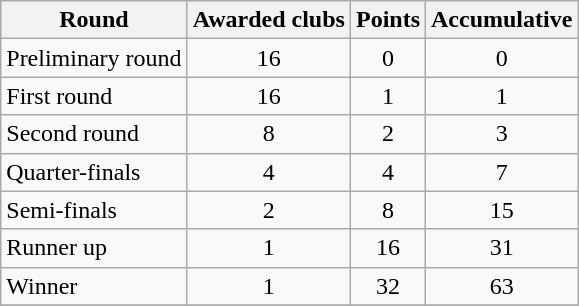<table class="sortable wikitable plainrowheaders">
<tr>
<th scope="col">Round</th>
<th scope="col">Awarded clubs</th>
<th scope="col">Points</th>
<th>Accumulative</th>
</tr>
<tr>
<td>Preliminary round</td>
<td align=center>16</td>
<td align=center>0</td>
<td align=center>0</td>
</tr>
<tr>
<td>First round</td>
<td align=center>16</td>
<td align=center>1</td>
<td align=center>1</td>
</tr>
<tr>
<td>Second round</td>
<td align=center>8</td>
<td align=center>2</td>
<td align=center>3</td>
</tr>
<tr>
<td>Quarter-finals</td>
<td align=center>4</td>
<td align=center>4</td>
<td align=center>7</td>
</tr>
<tr>
<td>Semi-finals</td>
<td align=center>2</td>
<td align=center>8</td>
<td align=center>15</td>
</tr>
<tr>
<td>Runner up</td>
<td align=center>1</td>
<td align=center>16</td>
<td align=center>31</td>
</tr>
<tr>
<td>Winner</td>
<td align=center>1</td>
<td align=center>32</td>
<td align=center>63</td>
</tr>
<tr>
</tr>
</table>
